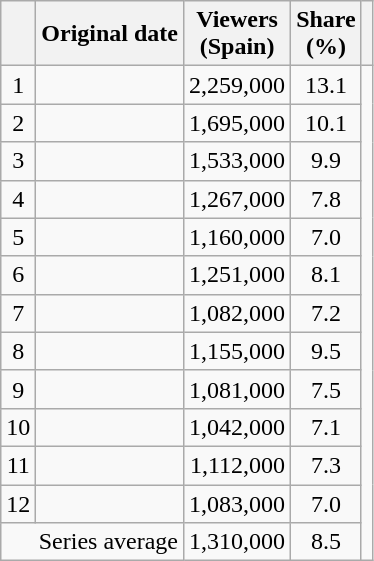<table class="wikitable sortable plainrowheaders">
<tr>
<th></th>
<th class = "unsortable">Original date</th>
<th>Viewers<br>(Spain)</th>
<th>Share<br>(%)</th>
<th class = "unsortable"></th>
</tr>
<tr>
<td align = "center">1</td>
<td align = "center"></td>
<td align = "right">2,259,000</td>
<td align = "center">13.1</td>
<td align = "center" rowspan = 13></td>
</tr>
<tr>
<td align = "center">2</td>
<td align = "center"></td>
<td align = "right">1,695,000</td>
<td align = center>10.1</td>
</tr>
<tr>
<td align = "center">3</td>
<td align = "center"></td>
<td align = right>1,533,000</td>
<td align = center>9.9</td>
</tr>
<tr>
<td align = "center">4</td>
<td align = "center"></td>
<td align = "right">1,267,000</td>
<td align = "center">7.8</td>
</tr>
<tr>
<td align = "center">5</td>
<td align = "center"></td>
<td align = "right">1,160,000</td>
<td align = "center">7.0</td>
</tr>
<tr>
<td align = "center">6</td>
<td align = "center"></td>
<td align = "right">1,251,000</td>
<td align = "center">8.1</td>
</tr>
<tr>
<td align = "center">7</td>
<td align = "center"></td>
<td align = "right">1,082,000</td>
<td align = "center">7.2</td>
</tr>
<tr>
<td align = "center">8</td>
<td align = "center"></td>
<td align = "right">1,155,000</td>
<td align = "center">9.5</td>
</tr>
<tr>
<td align = "center">9</td>
<td align = "center"></td>
<td align = "right">1,081,000</td>
<td align = "center">7.5</td>
</tr>
<tr>
<td align = "center">10</td>
<td align = "center"></td>
<td align = "right">1,042,000</td>
<td align = "center">7.1</td>
</tr>
<tr>
<td align = "center">11</td>
<td align = "center"></td>
<td align = "right">1,112,000</td>
<td align = "center">7.3</td>
</tr>
<tr>
<td align = "center">12</td>
<td align = "center"></td>
<td align = "right">1,083,000</td>
<td align = "center">7.0</td>
</tr>
<tr>
<td colspan = 2 align = "right">Series average</td>
<td align = "right">1,310,000</td>
<td align = "center">8.5</td>
</tr>
</table>
